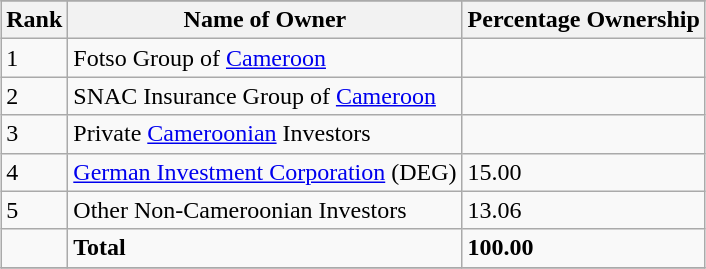<table class="wikitable sortable" style="margin:0.5em auto">
<tr>
</tr>
<tr>
<th>Rank</th>
<th>Name of Owner</th>
<th>Percentage Ownership</th>
</tr>
<tr>
<td>1</td>
<td>Fotso Group of <a href='#'>Cameroon</a></td>
<td></td>
</tr>
<tr>
<td>2</td>
<td>SNAC Insurance Group of <a href='#'>Cameroon</a></td>
<td></td>
</tr>
<tr>
<td>3</td>
<td>Private <a href='#'>Cameroonian</a> Investors</td>
<td></td>
</tr>
<tr>
<td>4</td>
<td><a href='#'>German Investment Corporation</a> (DEG)</td>
<td>15.00</td>
</tr>
<tr>
<td>5</td>
<td>Other Non-Cameroonian Investors</td>
<td>13.06</td>
</tr>
<tr>
<td></td>
<td><strong>Total</strong></td>
<td><strong>100.00</strong></td>
</tr>
<tr>
</tr>
</table>
